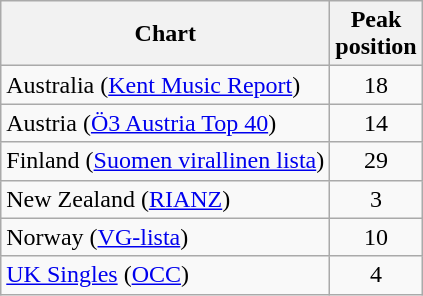<table class="wikitable sortable">
<tr>
<th>Chart</th>
<th>Peak<br>position</th>
</tr>
<tr>
<td>Australia (<a href='#'>Kent Music Report</a>)</td>
<td align="center">18</td>
</tr>
<tr>
<td>Austria (<a href='#'>Ö3 Austria Top 40</a>)</td>
<td align="center">14</td>
</tr>
<tr>
<td>Finland (<a href='#'>Suomen virallinen lista</a>)</td>
<td align="center">29</td>
</tr>
<tr>
<td>New Zealand (<a href='#'>RIANZ</a>) </td>
<td align="center">3</td>
</tr>
<tr>
<td>Norway (<a href='#'>VG-lista</a>)</td>
<td align="center">10</td>
</tr>
<tr>
<td><a href='#'>UK Singles</a> (<a href='#'>OCC</a>)</td>
<td align="center">4</td>
</tr>
</table>
